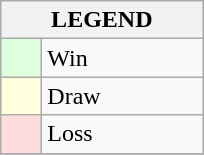<table class="wikitable" border="1">
<tr>
<th colspan="2">LEGEND</th>
</tr>
<tr>
<td style="background:#ddffdd;" width=20> </td>
<td width=100>Win</td>
</tr>
<tr>
<td style="background:#ffffdd"  width=20> </td>
<td width=100>Draw</td>
</tr>
<tr>
<td style="background:#ffdddd;" width=20> </td>
<td width=100>Loss</td>
</tr>
<tr>
</tr>
</table>
